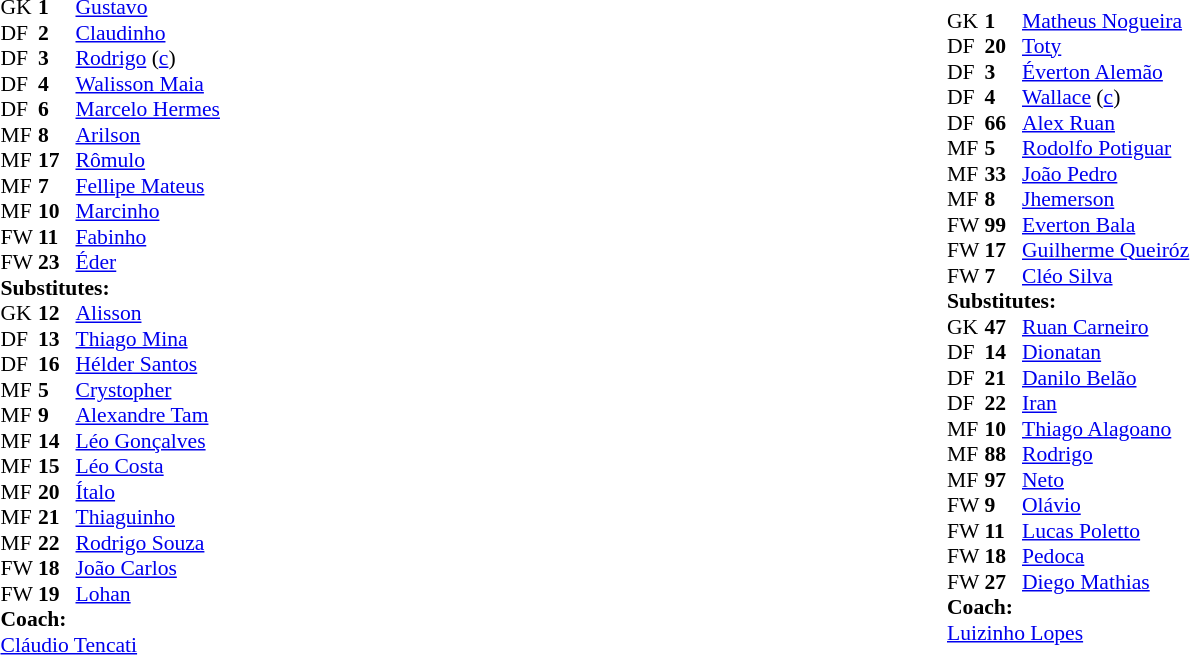<table width="100%">
<tr>
<td vstyle="text-align:top" width="40%"><br><table style="font-size:90%" cellspacing="0" cellpadding="0">
<tr>
<th width=25></th>
<th width=25></th>
</tr>
<tr>
<td>GK</td>
<td><strong>1</strong></td>
<td> <a href='#'>Gustavo</a></td>
</tr>
<tr>
<td>DF</td>
<td><strong>2</strong></td>
<td> <a href='#'>Claudinho</a></td>
<td></td>
<td></td>
</tr>
<tr>
<td>DF</td>
<td><strong>3</strong></td>
<td> <a href='#'>Rodrigo</a> (<a href='#'>c</a>)</td>
</tr>
<tr>
<td>DF</td>
<td><strong>4</strong></td>
<td> <a href='#'>Walisson Maia</a></td>
</tr>
<tr>
<td>DF</td>
<td><strong>6</strong></td>
<td> <a href='#'>Marcelo Hermes</a></td>
<td></td>
<td></td>
</tr>
<tr>
<td>MF</td>
<td><strong>8</strong></td>
<td> <a href='#'>Arilson</a></td>
</tr>
<tr>
<td>MF</td>
<td><strong>17</strong></td>
<td> <a href='#'>Rômulo</a></td>
<td></td>
<td></td>
</tr>
<tr>
<td>MF</td>
<td><strong>7</strong></td>
<td> <a href='#'>Fellipe Mateus</a></td>
</tr>
<tr>
<td>MF</td>
<td><strong>10</strong></td>
<td> <a href='#'>Marcinho</a></td>
<td></td>
<td></td>
</tr>
<tr>
<td>FW</td>
<td><strong>11</strong></td>
<td> <a href='#'>Fabinho</a></td>
</tr>
<tr>
<td>FW</td>
<td><strong>23</strong></td>
<td> <a href='#'>Éder</a></td>
<td></td>
<td></td>
</tr>
<tr>
<td colspan=3><strong>Substitutes:</strong></td>
</tr>
<tr>
<td>GK</td>
<td><strong>12</strong></td>
<td> <a href='#'>Alisson</a></td>
</tr>
<tr>
<td>DF</td>
<td><strong>13</strong></td>
<td> <a href='#'>Thiago Mina</a></td>
</tr>
<tr>
<td>DF</td>
<td><strong>16</strong></td>
<td> <a href='#'>Hélder Santos</a></td>
<td></td>
<td></td>
</tr>
<tr>
<td>MF</td>
<td><strong>5</strong></td>
<td> <a href='#'>Crystopher</a></td>
<td></td>
<td></td>
</tr>
<tr>
<td>MF</td>
<td><strong>9</strong></td>
<td> <a href='#'>Alexandre Tam</a></td>
</tr>
<tr>
<td>MF</td>
<td><strong>14</strong></td>
<td> <a href='#'>Léo Gonçalves</a></td>
</tr>
<tr>
<td>MF</td>
<td><strong>15</strong></td>
<td> <a href='#'>Léo Costa</a></td>
</tr>
<tr>
<td>MF</td>
<td><strong>20</strong></td>
<td> <a href='#'>Ítalo</a></td>
<td></td>
<td></td>
</tr>
<tr>
<td>MF</td>
<td><strong>21</strong></td>
<td> <a href='#'>Thiaguinho</a></td>
</tr>
<tr>
<td>MF</td>
<td><strong>22</strong></td>
<td> <a href='#'>Rodrigo Souza</a></td>
</tr>
<tr>
<td>FW</td>
<td><strong>18</strong></td>
<td> <a href='#'>João Carlos</a></td>
<td></td>
<td></td>
</tr>
<tr>
<td>FW</td>
<td><strong>19</strong></td>
<td> <a href='#'>Lohan</a></td>
<td></td>
<td></td>
</tr>
<tr>
<td colspan=3><strong>Coach:</strong></td>
</tr>
<tr>
<td colspan=4> <a href='#'>Cláudio Tencati</a></td>
</tr>
</table>
</td>
<td vstyle="text-align:top" width="40%"><br><table style="font-size:90%" cellspacing="0" cellpadding="0">
<tr>
<th width=25></th>
<th width=25></th>
</tr>
<tr>
<td>GK</td>
<td><strong>1</strong></td>
<td> <a href='#'>Matheus Nogueira</a></td>
</tr>
<tr>
<td>DF</td>
<td><strong>20</strong></td>
<td> <a href='#'>Toty</a></td>
<td></td>
<td></td>
</tr>
<tr>
<td>DF</td>
<td><strong>3</strong></td>
<td> <a href='#'>Éverton Alemão</a></td>
</tr>
<tr>
<td>DF</td>
<td><strong>4</strong></td>
<td> <a href='#'>Wallace</a> (<a href='#'>c</a>)</td>
</tr>
<tr>
<td>DF</td>
<td><strong>66</strong></td>
<td> <a href='#'>Alex Ruan</a></td>
<td></td>
</tr>
<tr>
<td>MF</td>
<td><strong>5</strong></td>
<td> <a href='#'>Rodolfo Potiguar</a></td>
</tr>
<tr>
<td>MF</td>
<td><strong>33</strong></td>
<td> <a href='#'>João Pedro</a></td>
<td></td>
<td></td>
</tr>
<tr>
<td>MF</td>
<td><strong>8</strong></td>
<td> <a href='#'>Jhemerson</a></td>
<td></td>
<td></td>
</tr>
<tr>
<td>FW</td>
<td><strong>99</strong></td>
<td> <a href='#'>Everton Bala</a></td>
</tr>
<tr>
<td>FW</td>
<td><strong>17</strong></td>
<td> <a href='#'>Guilherme Queiróz</a></td>
<td></td>
<td></td>
</tr>
<tr>
<td>FW</td>
<td><strong>7</strong></td>
<td> <a href='#'>Cléo Silva</a></td>
<td></td>
<td></td>
</tr>
<tr>
<td colspan=3><strong>Substitutes:</strong></td>
</tr>
<tr>
<td>GK</td>
<td><strong>47</strong></td>
<td> <a href='#'>Ruan Carneiro</a></td>
</tr>
<tr>
<td>DF</td>
<td><strong>14</strong></td>
<td> <a href='#'>Dionatan</a></td>
</tr>
<tr>
<td>DF</td>
<td><strong>21</strong></td>
<td> <a href='#'>Danilo Belão</a></td>
<td></td>
<td></td>
</tr>
<tr>
<td>DF</td>
<td><strong>22</strong></td>
<td> <a href='#'>Iran</a></td>
</tr>
<tr>
<td>MF</td>
<td><strong>10</strong></td>
<td> <a href='#'>Thiago Alagoano</a></td>
<td></td>
<td></td>
</tr>
<tr>
<td>MF</td>
<td><strong>88</strong></td>
<td> <a href='#'>Rodrigo</a></td>
<td></td>
<td></td>
</tr>
<tr>
<td>MF</td>
<td><strong>97</strong></td>
<td> <a href='#'>Neto</a></td>
</tr>
<tr>
<td>FW</td>
<td><strong>9</strong></td>
<td> <a href='#'>Olávio</a></td>
<td></td>
<td></td>
</tr>
<tr>
<td>FW</td>
<td><strong>11</strong></td>
<td> <a href='#'>Lucas Poletto</a></td>
</tr>
<tr>
<td>FW</td>
<td><strong>18</strong></td>
<td> <a href='#'>Pedoca</a></td>
</tr>
<tr>
<td>FW</td>
<td><strong>27</strong></td>
<td> <a href='#'>Diego Mathias</a></td>
<td></td>
<td></td>
</tr>
<tr>
<td></td>
</tr>
<tr>
<td colspan=3><strong>Coach:</strong></td>
</tr>
<tr>
<td colspan=4> <a href='#'>Luizinho Lopes</a></td>
</tr>
</table>
</td>
</tr>
</table>
